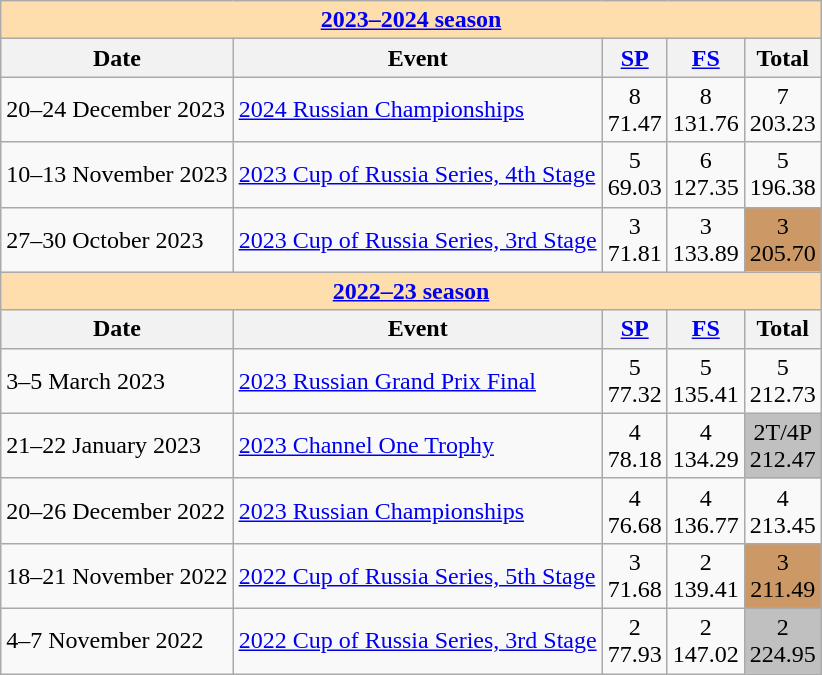<table class="wikitable">
<tr>
<td style="background-color: #ffdead; " colspan=5 align=center><a href='#'><strong>2023–2024 season</strong></a></td>
</tr>
<tr>
<th>Date</th>
<th>Event</th>
<th><a href='#'>SP</a></th>
<th><a href='#'>FS</a></th>
<th>Total</th>
</tr>
<tr>
<td>20–24 December 2023</td>
<td><a href='#'>2024 Russian Championships</a> <br></td>
<td align=center>8 <br> 71.47</td>
<td align=center>8 <br> 131.76</td>
<td align=center>7 <br> 203.23</td>
</tr>
<tr>
<td>10–13 November 2023</td>
<td><a href='#'>2023 Cup of Russia Series, 4th Stage</a> <br></td>
<td align=center>5 <br> 69.03</td>
<td align=center>6 <br> 127.35</td>
<td align=center>5 <br> 196.38</td>
</tr>
<tr>
<td>27–30 October 2023</td>
<td><a href='#'>2023 Cup of Russia Series, 3rd Stage</a> <br></td>
<td align=center>3 <br> 71.81</td>
<td align=center>3 <br> 133.89</td>
<td align=center bgcolor=cc9966>3 <br> 	205.70</td>
</tr>
<tr>
<td style="background-color: #ffdead; " colspan=5 align=center><a href='#'><strong>2022–23 season</strong></a></td>
</tr>
<tr>
<th>Date</th>
<th>Event</th>
<th><a href='#'>SP</a></th>
<th><a href='#'>FS</a></th>
<th>Total</th>
</tr>
<tr>
<td>3–5 March 2023</td>
<td><a href='#'>2023 Russian Grand Prix Final</a> <br></td>
<td align=center>5 <br> 77.32</td>
<td align=center>5 <br> 135.41</td>
<td align=center>5 <br> 212.73</td>
</tr>
<tr>
<td>21–22 January 2023</td>
<td><a href='#'>2023 Channel One Trophy</a></td>
<td align=center>4 <br> 78.18</td>
<td align=center>4 <br> 134.29</td>
<td align=center bgcolor=silver>2T/4P <br> 212.47</td>
</tr>
<tr>
<td>20–26 December 2022</td>
<td><a href='#'>2023 Russian Championships</a> <br></td>
<td align=center>4 <br> 76.68</td>
<td align=center>4 <br> 136.77</td>
<td align=center>4 <br> 213.45</td>
</tr>
<tr>
<td>18–21 November 2022</td>
<td><a href='#'>2022 Cup of Russia Series, 5th Stage</a> <br></td>
<td align=center>3 <br> 71.68</td>
<td align=center>2 <br> 139.41</td>
<td align=center bgcolor=cc9966>3 <br> 211.49</td>
</tr>
<tr>
<td>4–7 November 2022</td>
<td><a href='#'>2022 Cup of Russia Series, 3rd Stage</a> <br></td>
<td align=center>2 <br> 77.93</td>
<td align=center>2 <br> 147.02</td>
<td align=center bgcolor=silver>2 <br> 224.95</td>
</tr>
</table>
